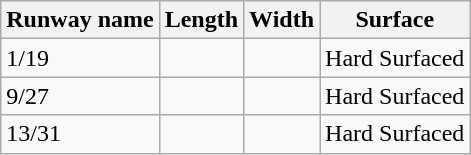<table class="wikitable">
<tr>
<th>Runway name</th>
<th>Length</th>
<th>Width</th>
<th>Surface</th>
</tr>
<tr>
<td>1/19</td>
<td></td>
<td></td>
<td>Hard Surfaced</td>
</tr>
<tr>
<td>9/27</td>
<td></td>
<td></td>
<td>Hard Surfaced</td>
</tr>
<tr>
<td>13/31</td>
<td></td>
<td></td>
<td>Hard Surfaced</td>
</tr>
</table>
